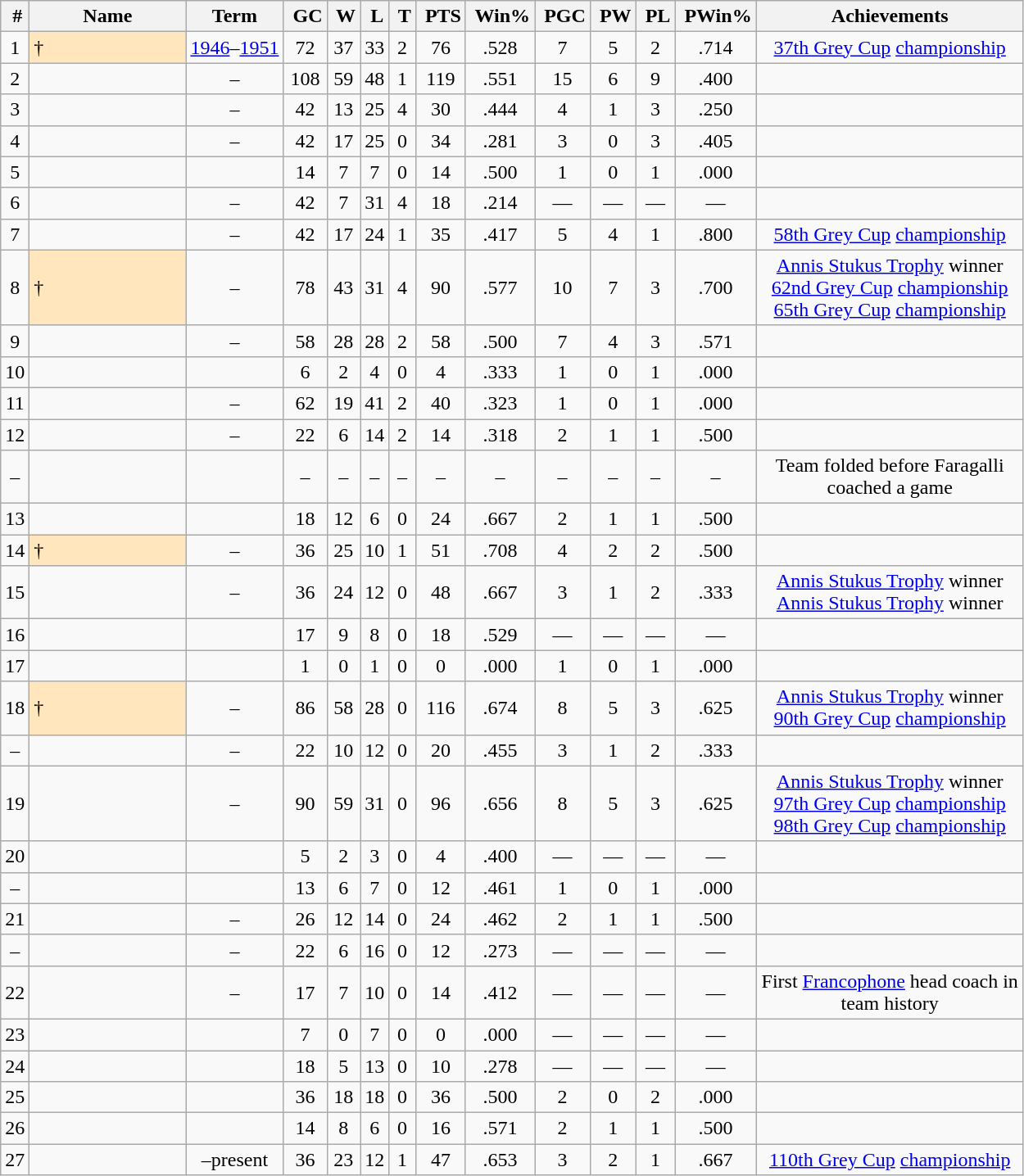<table class="wikitable sortable" style="text-align:center;">
<tr>
<th> #</th>
<th width=120>Name</th>
<th>Term</th>
<th> GC</th>
<th> W</th>
<th> L</th>
<th> T</th>
<th> PTS</th>
<th> Win%</th>
<th> PGC</th>
<th> PW</th>
<th> PL</th>
<th> PWin%</th>
<th width=210 class=unsortable>Achievements</th>
</tr>
<tr>
<td>1</td>
<td align=left style="background-color:#FFE6BD">†</td>
<td><a href='#'>1946</a>–<a href='#'>1951</a></td>
<td>72</td>
<td>37</td>
<td>33</td>
<td>2</td>
<td>76</td>
<td>.528</td>
<td>7</td>
<td>5</td>
<td>2</td>
<td>.714</td>
<td><a href='#'>37th Grey Cup</a> <a href='#'>championship</a></td>
</tr>
<tr>
<td>2</td>
<td align=left></td>
<td>–</td>
<td>108</td>
<td>59</td>
<td>48</td>
<td>1</td>
<td>119</td>
<td>.551</td>
<td>15</td>
<td>6</td>
<td>9</td>
<td>.400</td>
<td></td>
</tr>
<tr>
<td>3</td>
<td align=left></td>
<td>–</td>
<td>42</td>
<td>13</td>
<td>25</td>
<td>4</td>
<td>30</td>
<td>.444</td>
<td>4</td>
<td>1</td>
<td>3</td>
<td>.250</td>
<td></td>
</tr>
<tr>
<td>4</td>
<td align=left></td>
<td>–</td>
<td>42</td>
<td>17</td>
<td>25</td>
<td>0</td>
<td>34</td>
<td>.281</td>
<td>3</td>
<td>0</td>
<td>3</td>
<td>.405</td>
<td></td>
</tr>
<tr>
<td>5</td>
<td align=left></td>
<td></td>
<td>14</td>
<td>7</td>
<td>7</td>
<td>0</td>
<td>14</td>
<td>.500</td>
<td>1</td>
<td>0</td>
<td>1</td>
<td>.000</td>
<td></td>
</tr>
<tr>
<td>6</td>
<td align=left></td>
<td>–</td>
<td>42</td>
<td>7</td>
<td>31</td>
<td>4</td>
<td>18</td>
<td>.214</td>
<td>—</td>
<td>—</td>
<td>—</td>
<td>—</td>
<td></td>
</tr>
<tr>
<td>7</td>
<td align=left></td>
<td>–</td>
<td>42</td>
<td>17</td>
<td>24</td>
<td>1</td>
<td>35</td>
<td>.417</td>
<td>5</td>
<td>4</td>
<td>1</td>
<td>.800</td>
<td><a href='#'>58th Grey Cup</a> <a href='#'>championship</a></td>
</tr>
<tr>
<td>8</td>
<td align=left style="background-color:#FFE6BD">†</td>
<td>–</td>
<td>78</td>
<td>43</td>
<td>31</td>
<td>4</td>
<td>90</td>
<td>.577</td>
<td>10</td>
<td>7</td>
<td>3</td>
<td>.700</td>
<td> <a href='#'>Annis Stukus Trophy</a> winner<br><a href='#'>62nd Grey Cup</a> <a href='#'>championship</a><br><a href='#'>65th Grey Cup</a> <a href='#'>championship</a></td>
</tr>
<tr>
<td>9</td>
<td align=left></td>
<td>–</td>
<td>58</td>
<td>28</td>
<td>28</td>
<td>2</td>
<td>58</td>
<td>.500</td>
<td>7</td>
<td>4</td>
<td>3</td>
<td>.571</td>
<td></td>
</tr>
<tr>
<td>10</td>
<td align=left></td>
<td></td>
<td>6</td>
<td>2</td>
<td>4</td>
<td>0</td>
<td>4</td>
<td>.333</td>
<td>1</td>
<td>0</td>
<td>1</td>
<td>.000</td>
<td></td>
</tr>
<tr>
<td>11</td>
<td align=left></td>
<td>–</td>
<td>62</td>
<td>19</td>
<td>41</td>
<td>2</td>
<td>40</td>
<td>.323</td>
<td>1</td>
<td>0</td>
<td>1</td>
<td>.000</td>
<td></td>
</tr>
<tr>
<td>12</td>
<td align=left></td>
<td>–</td>
<td>22</td>
<td>6</td>
<td>14</td>
<td>2</td>
<td>14</td>
<td>.318</td>
<td>2</td>
<td>1</td>
<td>1</td>
<td>.500</td>
<td></td>
</tr>
<tr>
<td>–</td>
<td align=left></td>
<td></td>
<td>–</td>
<td>–</td>
<td>–</td>
<td>–</td>
<td>–</td>
<td>–</td>
<td>–</td>
<td>–</td>
<td>–</td>
<td>–</td>
<td>Team folded before Faragalli coached a game</td>
</tr>
<tr>
<td>13</td>
<td align=left></td>
<td></td>
<td>18</td>
<td>12</td>
<td>6</td>
<td>0</td>
<td>24</td>
<td>.667</td>
<td>2</td>
<td>1</td>
<td>1</td>
<td>.500</td>
<td></td>
</tr>
<tr>
<td>14</td>
<td align=left style="background-color:#FFE6BD">†</td>
<td>–</td>
<td>36</td>
<td>25</td>
<td>10</td>
<td>1</td>
<td>51</td>
<td>.708</td>
<td>4</td>
<td>2</td>
<td>2</td>
<td>.500</td>
<td></td>
</tr>
<tr>
<td>15</td>
<td align=left></td>
<td>–</td>
<td>36</td>
<td>24</td>
<td>12</td>
<td>0</td>
<td>48</td>
<td>.667</td>
<td>3</td>
<td>1</td>
<td>2</td>
<td>.333</td>
<td> <a href='#'>Annis Stukus Trophy</a> winner<br> <a href='#'>Annis Stukus Trophy</a> winner</td>
</tr>
<tr>
<td>16</td>
<td align=left></td>
<td></td>
<td>17</td>
<td>9</td>
<td>8</td>
<td>0</td>
<td>18</td>
<td>.529</td>
<td>—</td>
<td>—</td>
<td>—</td>
<td>—</td>
<td></td>
</tr>
<tr>
<td>17</td>
<td align=left></td>
<td></td>
<td>1</td>
<td>0</td>
<td>1</td>
<td>0</td>
<td>0</td>
<td>.000</td>
<td>1</td>
<td>0</td>
<td>1</td>
<td>.000</td>
<td></td>
</tr>
<tr>
<td>18</td>
<td align=left style="background-color:#FFE6BD">†</td>
<td>–</td>
<td>86</td>
<td>58</td>
<td>28</td>
<td>0</td>
<td>116</td>
<td>.674</td>
<td>8</td>
<td>5</td>
<td>3</td>
<td>.625</td>
<td> <a href='#'>Annis Stukus Trophy</a> winner<br><a href='#'>90th Grey Cup</a> <a href='#'>championship</a></td>
</tr>
<tr>
<td>–</td>
<td align=left></td>
<td>–</td>
<td>22</td>
<td>10</td>
<td>12</td>
<td>0</td>
<td>20</td>
<td>.455</td>
<td>3</td>
<td>1</td>
<td>2</td>
<td>.333</td>
<td></td>
</tr>
<tr>
<td>19</td>
<td align=left></td>
<td>–</td>
<td>90</td>
<td>59</td>
<td>31</td>
<td>0</td>
<td>96</td>
<td>.656</td>
<td>8</td>
<td>5</td>
<td>3</td>
<td>.625</td>
<td> <a href='#'>Annis Stukus Trophy</a> winner<br><a href='#'>97th Grey Cup</a> <a href='#'>championship</a><br><a href='#'>98th Grey Cup</a> <a href='#'>championship</a></td>
</tr>
<tr>
<td>20</td>
<td align=left></td>
<td></td>
<td>5</td>
<td>2</td>
<td>3</td>
<td>0</td>
<td>4</td>
<td>.400</td>
<td>—</td>
<td>—</td>
<td>—</td>
<td>—</td>
<td></td>
</tr>
<tr>
<td>–</td>
<td align=left></td>
<td></td>
<td>13</td>
<td>6</td>
<td>7</td>
<td>0</td>
<td>12</td>
<td>.461</td>
<td>1</td>
<td>0</td>
<td>1</td>
<td>.000</td>
<td></td>
</tr>
<tr>
<td>21</td>
<td align=left></td>
<td>–</td>
<td>26</td>
<td>12</td>
<td>14</td>
<td>0</td>
<td>24</td>
<td>.462</td>
<td>2</td>
<td>1</td>
<td>1</td>
<td>.500</td>
<td></td>
</tr>
<tr>
<td>–</td>
<td align=left></td>
<td>–</td>
<td>22</td>
<td>6</td>
<td>16</td>
<td>0</td>
<td>12</td>
<td>.273</td>
<td>—</td>
<td>—</td>
<td>—</td>
<td>—</td>
<td></td>
</tr>
<tr>
<td>22</td>
<td align=left></td>
<td>–</td>
<td>17</td>
<td>7</td>
<td>10</td>
<td>0</td>
<td>14</td>
<td>.412</td>
<td>—</td>
<td>—</td>
<td>—</td>
<td>—</td>
<td>First <a href='#'>Francophone</a> head coach in team history</td>
</tr>
<tr>
<td>23</td>
<td align=left></td>
<td></td>
<td>7</td>
<td>0</td>
<td>7</td>
<td>0</td>
<td>0</td>
<td>.000</td>
<td>—</td>
<td>—</td>
<td>—</td>
<td>—</td>
<td></td>
</tr>
<tr>
<td>24</td>
<td align=left></td>
<td></td>
<td>18</td>
<td>5</td>
<td>13</td>
<td>0</td>
<td>10</td>
<td>.278</td>
<td>—</td>
<td>—</td>
<td>—</td>
<td>—</td>
<td></td>
</tr>
<tr>
<td>25</td>
<td align=left></td>
<td></td>
<td>36</td>
<td>18</td>
<td>18</td>
<td>0</td>
<td>36</td>
<td>.500</td>
<td>2</td>
<td>0</td>
<td>2</td>
<td>.000</td>
<td></td>
</tr>
<tr>
<td>26</td>
<td align=left></td>
<td></td>
<td>14</td>
<td>8</td>
<td>6</td>
<td>0</td>
<td>16</td>
<td>.571</td>
<td>2</td>
<td>1</td>
<td>1</td>
<td>.500</td>
<td></td>
</tr>
<tr>
<td>27</td>
<td align=left></td>
<td>–present</td>
<td>36</td>
<td>23</td>
<td>12</td>
<td>1</td>
<td>47</td>
<td>.653</td>
<td>3</td>
<td>2</td>
<td>1</td>
<td>.667</td>
<td><a href='#'>110th Grey Cup</a> <a href='#'>championship</a></td>
</tr>
</table>
